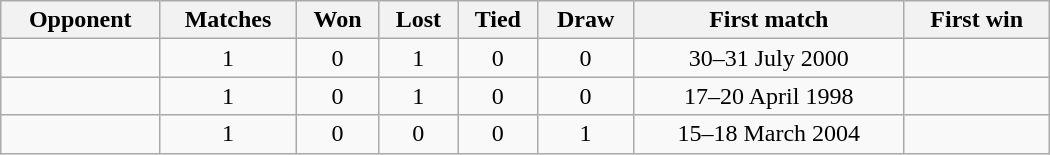<table class="wikitable plainrowheaders sortable" style="text-align: center; width: 700px;">
<tr>
<th>Opponent</th>
<th>Matches</th>
<th>Won</th>
<th>Lost</th>
<th>Tied</th>
<th>Draw</th>
<th>First match</th>
<th>First win</th>
</tr>
<tr>
<td align=left></td>
<td>1</td>
<td>0</td>
<td>1</td>
<td>0</td>
<td>0</td>
<td>30–31 July 2000</td>
<td></td>
</tr>
<tr>
<td align=left></td>
<td>1</td>
<td>0</td>
<td>1</td>
<td>0</td>
<td>0</td>
<td>17–20 April 1998</td>
<td></td>
</tr>
<tr>
<td align=left></td>
<td>1</td>
<td>0</td>
<td>0</td>
<td>0</td>
<td>1</td>
<td>15–18 March 2004</td>
<td></td>
</tr>
</table>
